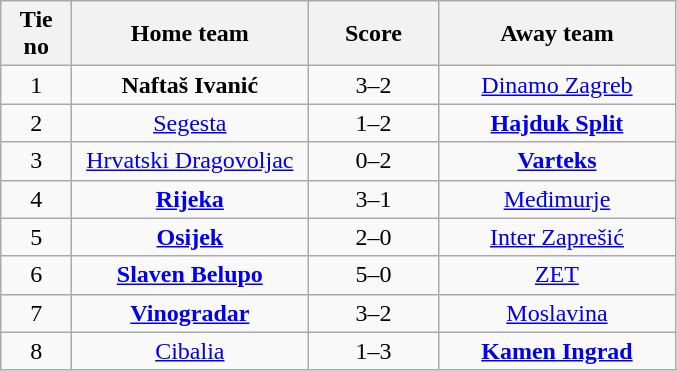<table class="wikitable" style="text-align: center">
<tr>
<th width=40>Tie no</th>
<th width=150>Home team</th>
<th width=80>Score</th>
<th width=150>Away team</th>
</tr>
<tr>
<td>1</td>
<td><strong>Naftaš Ivanić</strong></td>
<td>3–2</td>
<td><a href='#'>Dinamo Zagreb</a></td>
</tr>
<tr>
<td>2</td>
<td><a href='#'>Segesta</a></td>
<td>1–2</td>
<td><strong><a href='#'>Hajduk Split</a></strong></td>
</tr>
<tr>
<td>3</td>
<td><a href='#'>Hrvatski Dragovoljac</a></td>
<td>0–2</td>
<td><strong><a href='#'>Varteks</a></strong></td>
</tr>
<tr>
<td>4</td>
<td><strong><a href='#'>Rijeka</a></strong></td>
<td>3–1</td>
<td><a href='#'>Međimurje</a></td>
</tr>
<tr>
<td>5</td>
<td><strong><a href='#'>Osijek</a></strong></td>
<td>2–0</td>
<td><a href='#'>Inter Zaprešić</a></td>
</tr>
<tr>
<td>6</td>
<td><strong><a href='#'>Slaven Belupo</a></strong></td>
<td>5–0</td>
<td><a href='#'>ZET</a></td>
</tr>
<tr>
<td>7</td>
<td><strong><a href='#'>Vinogradar</a></strong></td>
<td>3–2</td>
<td><a href='#'>Moslavina</a></td>
</tr>
<tr>
<td>8</td>
<td><a href='#'>Cibalia</a></td>
<td>1–3</td>
<td><strong><a href='#'>Kamen Ingrad</a></strong></td>
</tr>
</table>
